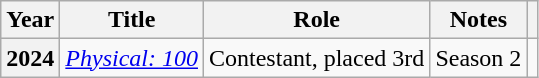<table class="wikitable sortable plainrowheaders">
<tr>
<th scope="col">Year</th>
<th scope="col">Title</th>
<th scope="col">Role</th>
<th scope="col">Notes</th>
<th scope="col" class="unsortable"></th>
</tr>
<tr>
<th scope="row">2024</th>
<td><em><a href='#'>Physical: 100</a></em></td>
<td>Contestant, placed 3rd</td>
<td>Season 2</td>
<td></td>
</tr>
</table>
